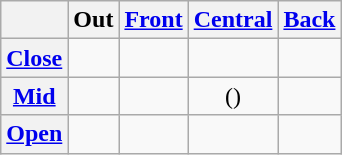<table class="wikitable" style="text-align:center">
<tr>
<th></th>
<th>Out</th>
<th><a href='#'>Front</a></th>
<th><a href='#'>Central</a></th>
<th><a href='#'>Back</a></th>
</tr>
<tr align="center">
<th><a href='#'>Close</a></th>
<td> </td>
<td> </td>
<td></td>
<td> </td>
</tr>
<tr>
<th><a href='#'>Mid</a></th>
<td></td>
<td> </td>
<td> () </td>
<td> </td>
</tr>
<tr align="center">
<th><a href='#'>Open</a></th>
<td></td>
<td></td>
<td> </td>
<td></td>
</tr>
</table>
